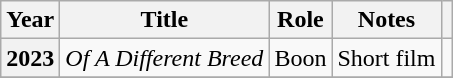<table class="wikitable sortable plainrowheaders">
<tr>
<th scope="col">Year</th>
<th scope="col">Title</th>
<th scope="col">Role</th>
<th scope="col" class="unsortable">Notes</th>
<th scope="col" class="unsortable"></th>
</tr>
<tr>
<th scope="row">2023</th>
<td><em>Of A Different Breed</em></td>
<td>Boon</td>
<td>Short film</td>
<td></td>
</tr>
<tr>
</tr>
</table>
